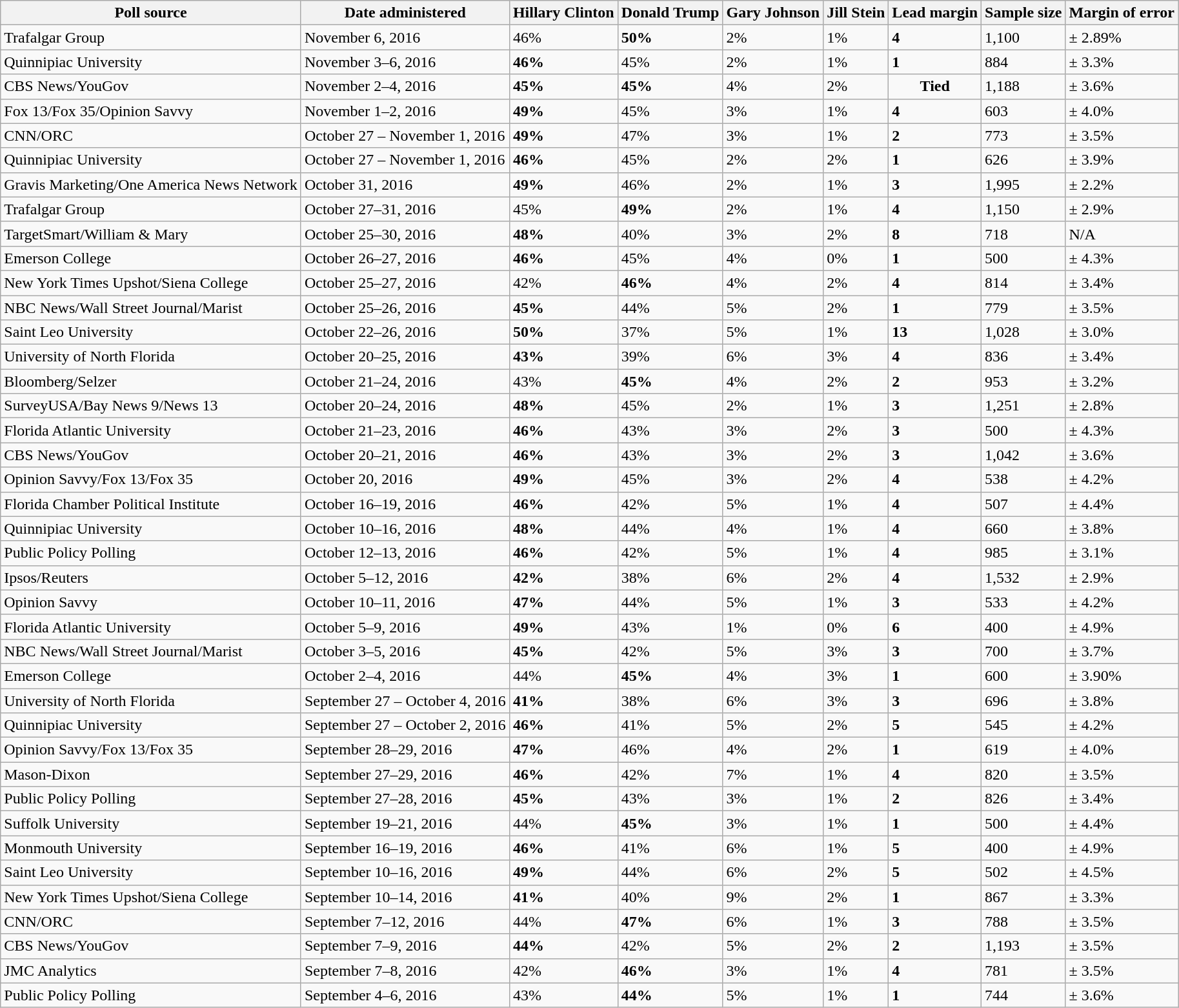<table class="wikitable">
<tr valign=bottom>
<th>Poll source</th>
<th>Date administered</th>
<th>Hillary Clinton</th>
<th>Donald Trump</th>
<th>Gary Johnson</th>
<th>Jill Stein</th>
<th>Lead margin</th>
<th>Sample size</th>
<th>Margin of error</th>
</tr>
<tr>
<td>Trafalgar Group</td>
<td>November 6, 2016</td>
<td>46%</td>
<td><strong>50%</strong></td>
<td>2%</td>
<td>1%</td>
<td><strong>4</strong></td>
<td>1,100</td>
<td>± 2.89%</td>
</tr>
<tr>
<td>Quinnipiac University</td>
<td>November 3–6, 2016</td>
<td><strong>46%</strong></td>
<td>45%</td>
<td>2%</td>
<td>1%</td>
<td><strong>1</strong></td>
<td>884</td>
<td>± 3.3%</td>
</tr>
<tr>
<td>CBS News/YouGov</td>
<td>November 2–4, 2016</td>
<td><strong>45%</strong></td>
<td><strong>45%</strong></td>
<td>4%</td>
<td>2%</td>
<td align=center><strong>Tied</strong></td>
<td>1,188</td>
<td>± 3.6%</td>
</tr>
<tr>
<td>Fox 13/Fox 35/Opinion Savvy</td>
<td>November 1–2, 2016</td>
<td><strong>49%</strong></td>
<td>45%</td>
<td>3%</td>
<td>1%</td>
<td><strong>4</strong></td>
<td>603</td>
<td>± 4.0%</td>
</tr>
<tr>
<td>CNN/ORC</td>
<td>October 27 – November 1, 2016</td>
<td><strong>49%</strong></td>
<td>47%</td>
<td>3%</td>
<td>1%</td>
<td><strong>2</strong></td>
<td>773</td>
<td>± 3.5%</td>
</tr>
<tr>
<td>Quinnipiac University</td>
<td>October 27 – November 1, 2016</td>
<td><strong>46%</strong></td>
<td>45%</td>
<td>2%</td>
<td>2%</td>
<td><strong>1</strong></td>
<td>626</td>
<td>± 3.9%</td>
</tr>
<tr>
<td>Gravis Marketing/One America News Network</td>
<td>October 31, 2016</td>
<td><strong>49%</strong></td>
<td>46%</td>
<td>2%</td>
<td>1%</td>
<td><strong>3</strong></td>
<td>1,995</td>
<td>± 2.2%</td>
</tr>
<tr>
<td>Trafalgar Group</td>
<td>October 27–31, 2016</td>
<td>45%</td>
<td><strong>49%</strong></td>
<td>2%</td>
<td>1%</td>
<td><strong>4</strong></td>
<td>1,150</td>
<td>± 2.9%</td>
</tr>
<tr>
<td>TargetSmart/William & Mary</td>
<td>October 25–30, 2016</td>
<td><strong>48%</strong></td>
<td>40%</td>
<td>3%</td>
<td>2%</td>
<td><strong>8</strong></td>
<td>718</td>
<td>N/A</td>
</tr>
<tr>
<td>Emerson College</td>
<td>October 26–27, 2016</td>
<td><strong>46%</strong></td>
<td>45%</td>
<td>4%</td>
<td>0%</td>
<td><strong>1</strong></td>
<td>500</td>
<td>± 4.3%</td>
</tr>
<tr>
<td>New York Times Upshot/Siena College</td>
<td>October 25–27, 2016</td>
<td>42%</td>
<td><strong>46%</strong></td>
<td>4%</td>
<td>2%</td>
<td><strong>4</strong></td>
<td>814</td>
<td>± 3.4%</td>
</tr>
<tr>
<td>NBC News/Wall Street Journal/Marist</td>
<td>October 25–26, 2016</td>
<td><strong>45%</strong></td>
<td>44%</td>
<td>5%</td>
<td>2%</td>
<td><strong>1</strong></td>
<td>779</td>
<td>± 3.5%</td>
</tr>
<tr>
<td>Saint Leo University</td>
<td>October 22–26, 2016</td>
<td><strong>50%</strong></td>
<td>37%</td>
<td>5%</td>
<td>1%</td>
<td><strong>13</strong></td>
<td>1,028</td>
<td>± 3.0%</td>
</tr>
<tr>
<td>University of North Florida</td>
<td>October 20–25, 2016</td>
<td><strong>43%</strong></td>
<td>39%</td>
<td>6%</td>
<td>3%</td>
<td><strong>4</strong></td>
<td>836</td>
<td>± 3.4%</td>
</tr>
<tr>
<td>Bloomberg/Selzer</td>
<td>October 21–24, 2016</td>
<td>43%</td>
<td><strong>45%</strong></td>
<td>4%</td>
<td>2%</td>
<td><strong>2</strong></td>
<td>953</td>
<td>± 3.2%</td>
</tr>
<tr>
<td>SurveyUSA/Bay News 9/News 13</td>
<td>October 20–24, 2016</td>
<td><strong>48%</strong></td>
<td>45%</td>
<td>2%</td>
<td>1%</td>
<td><strong>3</strong></td>
<td>1,251</td>
<td>± 2.8%</td>
</tr>
<tr>
<td>Florida Atlantic University</td>
<td>October 21–23, 2016</td>
<td><strong>46%</strong></td>
<td>43%</td>
<td>3%</td>
<td>2%</td>
<td><strong>3</strong></td>
<td>500</td>
<td>± 4.3%</td>
</tr>
<tr>
<td>CBS News/YouGov</td>
<td>October 20–21, 2016</td>
<td><strong>46%</strong></td>
<td>43%</td>
<td>3%</td>
<td>2%</td>
<td><strong>3</strong></td>
<td>1,042</td>
<td>± 3.6%</td>
</tr>
<tr>
<td>Opinion Savvy/Fox 13/Fox 35</td>
<td>October 20, 2016</td>
<td><strong>49%</strong></td>
<td>45%</td>
<td>3%</td>
<td>2%</td>
<td><strong>4</strong></td>
<td>538</td>
<td>± 4.2%</td>
</tr>
<tr>
<td>Florida Chamber Political Institute</td>
<td>October 16–19, 2016</td>
<td><strong>46%</strong></td>
<td>42%</td>
<td>5%</td>
<td>1%</td>
<td><strong>4</strong></td>
<td>507</td>
<td>± 4.4%</td>
</tr>
<tr>
<td>Quinnipiac University</td>
<td>October 10–16, 2016</td>
<td><strong>48%</strong></td>
<td>44%</td>
<td>4%</td>
<td>1%</td>
<td><strong>4</strong></td>
<td>660</td>
<td>± 3.8%</td>
</tr>
<tr>
<td>Public Policy Polling</td>
<td>October 12–13, 2016</td>
<td><strong>46%</strong></td>
<td>42%</td>
<td>5%</td>
<td>1%</td>
<td><strong>4</strong></td>
<td>985</td>
<td>± 3.1%</td>
</tr>
<tr>
<td>Ipsos/Reuters</td>
<td>October 5–12, 2016</td>
<td><strong>42%</strong></td>
<td>38%</td>
<td>6%</td>
<td>2%</td>
<td><strong>4</strong></td>
<td>1,532</td>
<td>± 2.9%</td>
</tr>
<tr>
<td>Opinion Savvy</td>
<td>October 10–11, 2016</td>
<td><strong>47%</strong></td>
<td>44%</td>
<td>5%</td>
<td>1%</td>
<td><strong>3</strong></td>
<td>533</td>
<td>± 4.2%</td>
</tr>
<tr>
<td>Florida Atlantic University</td>
<td>October 5–9, 2016</td>
<td><strong>49%</strong></td>
<td>43%</td>
<td>1%</td>
<td>0%</td>
<td><strong>6</strong></td>
<td>400</td>
<td>± 4.9%</td>
</tr>
<tr>
<td>NBC News/Wall Street Journal/Marist</td>
<td>October 3–5, 2016</td>
<td><strong>45%</strong></td>
<td>42%</td>
<td>5%</td>
<td>3%</td>
<td><strong>3</strong></td>
<td>700</td>
<td>± 3.7%</td>
</tr>
<tr>
<td>Emerson College</td>
<td>October 2–4, 2016</td>
<td>44%</td>
<td><strong>45%</strong></td>
<td>4%</td>
<td>3%</td>
<td><strong>1</strong></td>
<td>600</td>
<td>± 3.90%</td>
</tr>
<tr>
<td>University of North Florida</td>
<td>September 27 – October 4, 2016</td>
<td><strong>41%</strong></td>
<td>38%</td>
<td>6%</td>
<td>3%</td>
<td><strong>3</strong></td>
<td>696</td>
<td>± 3.8%</td>
</tr>
<tr>
<td>Quinnipiac University</td>
<td>September 27 – October 2, 2016</td>
<td><strong>46%</strong></td>
<td>41%</td>
<td>5%</td>
<td>2%</td>
<td><strong>5</strong></td>
<td>545</td>
<td>± 4.2%</td>
</tr>
<tr>
<td>Opinion Savvy/Fox 13/Fox 35</td>
<td>September 28–29, 2016</td>
<td><strong>47%</strong></td>
<td>46%</td>
<td>4%</td>
<td>2%</td>
<td><strong>1</strong></td>
<td>619</td>
<td>± 4.0%</td>
</tr>
<tr>
<td>Mason-Dixon</td>
<td>September 27–29, 2016</td>
<td><strong>46%</strong></td>
<td>42%</td>
<td>7%</td>
<td>1%</td>
<td><strong>4</strong></td>
<td>820</td>
<td>± 3.5%</td>
</tr>
<tr>
<td>Public Policy Polling</td>
<td>September 27–28, 2016</td>
<td><strong>45%</strong></td>
<td>43%</td>
<td>3%</td>
<td>1%</td>
<td><strong>2</strong></td>
<td>826</td>
<td>± 3.4%</td>
</tr>
<tr>
<td>Suffolk University</td>
<td>September 19–21, 2016</td>
<td>44%</td>
<td><strong>45%</strong></td>
<td>3%</td>
<td>1%</td>
<td><strong>1</strong></td>
<td>500</td>
<td>± 4.4%</td>
</tr>
<tr>
<td>Monmouth University</td>
<td>September 16–19, 2016</td>
<td><strong>46%</strong></td>
<td>41%</td>
<td>6%</td>
<td>1%</td>
<td><strong>5</strong></td>
<td>400</td>
<td>± 4.9%</td>
</tr>
<tr>
<td>Saint Leo University</td>
<td>September 10–16, 2016</td>
<td><strong>49%</strong></td>
<td>44%</td>
<td>6%</td>
<td>2%</td>
<td><strong>5</strong></td>
<td>502</td>
<td>± 4.5%</td>
</tr>
<tr>
<td>New York Times Upshot/Siena College</td>
<td>September 10–14, 2016</td>
<td><strong>41%</strong></td>
<td>40%</td>
<td>9%</td>
<td>2%</td>
<td><strong>1</strong></td>
<td>867</td>
<td>± 3.3%</td>
</tr>
<tr>
<td>CNN/ORC</td>
<td>September 7–12, 2016</td>
<td>44%</td>
<td><strong>47%</strong></td>
<td>6%</td>
<td>1%</td>
<td><strong>3</strong></td>
<td>788</td>
<td>± 3.5%</td>
</tr>
<tr>
<td>CBS News/YouGov</td>
<td>September 7–9, 2016</td>
<td><strong>44%</strong></td>
<td>42%</td>
<td>5%</td>
<td>2%</td>
<td><strong>2</strong></td>
<td>1,193</td>
<td>± 3.5%</td>
</tr>
<tr>
<td>JMC Analytics</td>
<td>September 7–8, 2016</td>
<td>42%</td>
<td><strong>46%</strong></td>
<td>3%</td>
<td>1%</td>
<td><strong>4</strong></td>
<td>781</td>
<td>± 3.5%</td>
</tr>
<tr>
<td>Public Policy Polling</td>
<td>September 4–6, 2016</td>
<td>43%</td>
<td><strong>44%</strong></td>
<td>5%</td>
<td>1%</td>
<td><strong>1</strong></td>
<td>744</td>
<td>± 3.6%</td>
</tr>
</table>
